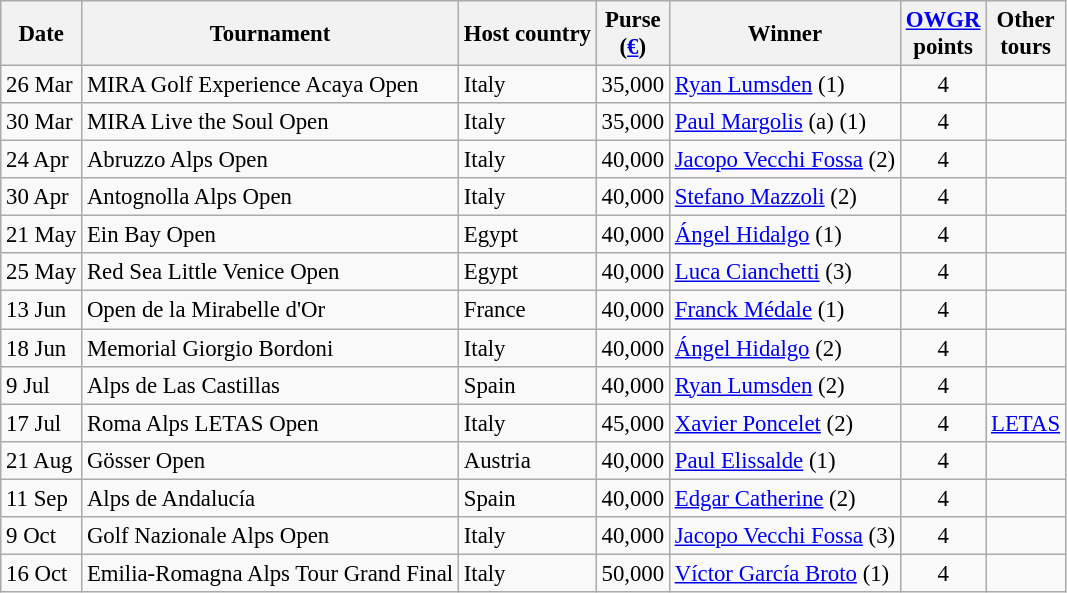<table class="wikitable" style="font-size:95%;">
<tr>
<th>Date</th>
<th>Tournament</th>
<th>Host country</th>
<th>Purse<br>(<a href='#'>€</a>)</th>
<th>Winner</th>
<th><a href='#'>OWGR</a><br>points</th>
<th>Other<br>tours</th>
</tr>
<tr>
<td>26 Mar</td>
<td>MIRA Golf Experience Acaya Open</td>
<td>Italy</td>
<td align=right>35,000</td>
<td> <a href='#'>Ryan Lumsden</a> (1)</td>
<td align=center>4</td>
<td></td>
</tr>
<tr>
<td>30 Mar</td>
<td>MIRA Live the Soul Open</td>
<td>Italy</td>
<td align=right>35,000</td>
<td> <a href='#'>Paul Margolis</a> (a) (1)</td>
<td align=center>4</td>
<td></td>
</tr>
<tr>
<td>24 Apr</td>
<td>Abruzzo Alps Open</td>
<td>Italy</td>
<td align=right>40,000</td>
<td> <a href='#'>Jacopo Vecchi Fossa</a> (2)</td>
<td align=center>4</td>
<td></td>
</tr>
<tr>
<td>30 Apr</td>
<td>Antognolla Alps Open</td>
<td>Italy</td>
<td align=right>40,000</td>
<td> <a href='#'>Stefano Mazzoli</a> (2)</td>
<td align=center>4</td>
<td></td>
</tr>
<tr>
<td>21 May</td>
<td>Ein Bay Open</td>
<td>Egypt</td>
<td align=right>40,000</td>
<td> <a href='#'>Ángel Hidalgo</a> (1)</td>
<td align=center>4</td>
<td></td>
</tr>
<tr>
<td>25 May</td>
<td>Red Sea Little Venice Open</td>
<td>Egypt</td>
<td align=right>40,000</td>
<td> <a href='#'>Luca Cianchetti</a> (3)</td>
<td align=center>4</td>
<td></td>
</tr>
<tr>
<td>13 Jun</td>
<td>Open de la Mirabelle d'Or</td>
<td>France</td>
<td align=right>40,000</td>
<td> <a href='#'>Franck Médale</a> (1)</td>
<td align=center>4</td>
<td></td>
</tr>
<tr>
<td>18 Jun</td>
<td>Memorial Giorgio Bordoni</td>
<td>Italy</td>
<td align=right>40,000</td>
<td> <a href='#'>Ángel Hidalgo</a> (2)</td>
<td align=center>4</td>
<td></td>
</tr>
<tr>
<td>9 Jul</td>
<td>Alps de Las Castillas</td>
<td>Spain</td>
<td align=right>40,000</td>
<td> <a href='#'>Ryan Lumsden</a> (2)</td>
<td align=center>4</td>
<td></td>
</tr>
<tr>
<td>17 Jul</td>
<td>Roma Alps LETAS Open</td>
<td>Italy</td>
<td align=right>45,000</td>
<td> <a href='#'>Xavier Poncelet</a> (2)</td>
<td align=center>4</td>
<td><a href='#'>LETAS</a></td>
</tr>
<tr>
<td>21 Aug</td>
<td>Gösser Open</td>
<td>Austria</td>
<td align=right>40,000</td>
<td> <a href='#'>Paul Elissalde</a> (1)</td>
<td align=center>4</td>
<td></td>
</tr>
<tr>
<td>11 Sep</td>
<td>Alps de Andalucía</td>
<td>Spain</td>
<td align=right>40,000</td>
<td> <a href='#'>Edgar Catherine</a> (2)</td>
<td align=center>4</td>
<td></td>
</tr>
<tr>
<td>9 Oct</td>
<td>Golf Nazionale Alps Open</td>
<td>Italy</td>
<td align=right>40,000</td>
<td> <a href='#'>Jacopo Vecchi Fossa</a> (3)</td>
<td align=center>4</td>
<td></td>
</tr>
<tr>
<td>16 Oct</td>
<td>Emilia-Romagna Alps Tour Grand Final</td>
<td>Italy</td>
<td align=right>50,000</td>
<td> <a href='#'>Víctor García Broto</a> (1)</td>
<td align=center>4</td>
<td></td>
</tr>
</table>
